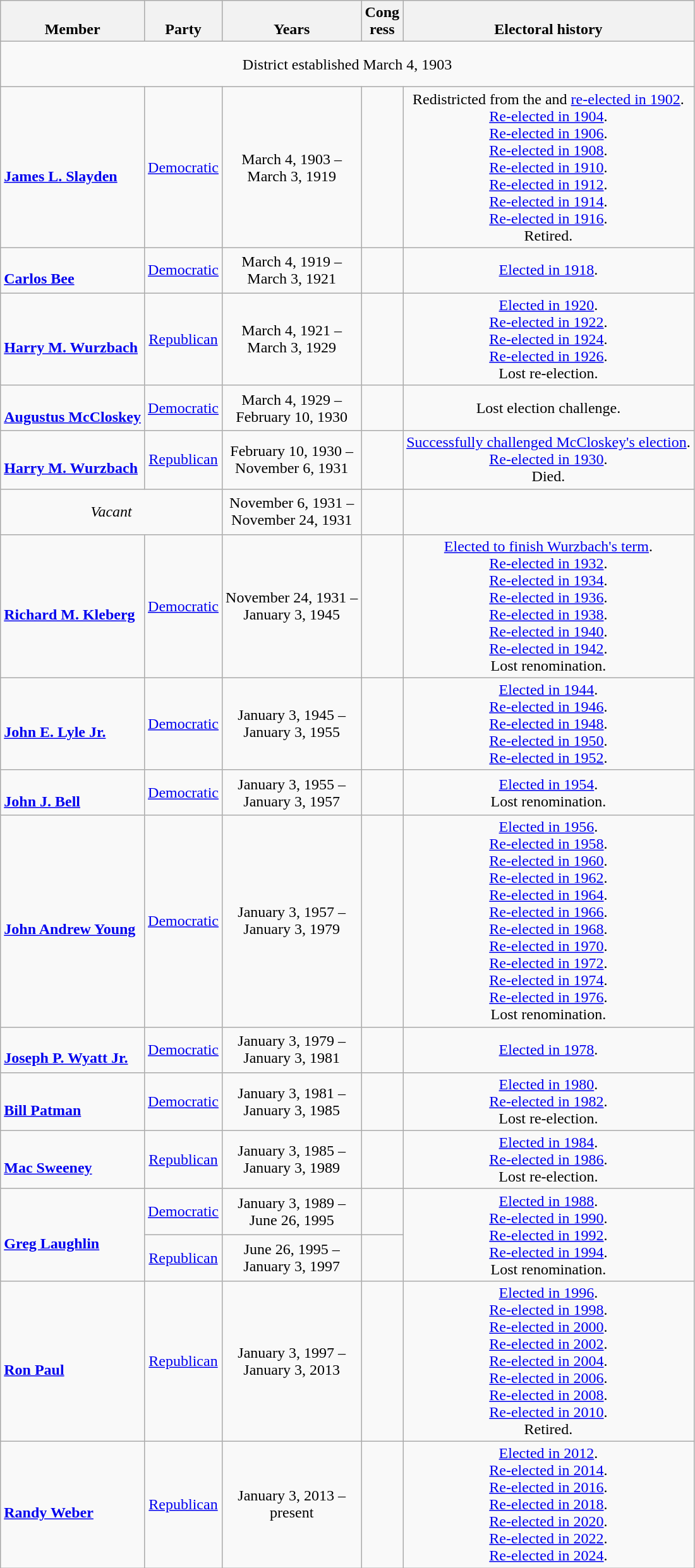<table class=wikitable style="text-align:center">
<tr valign=bottom>
<th>Member</th>
<th>Party</th>
<th>Years</th>
<th>Cong<br>ress</th>
<th>Electoral history</th>
</tr>
<tr style="height:3em">
<td colspan=5>District established March 4, 1903</td>
</tr>
<tr style="height:3em">
<td align=left><br><strong><a href='#'>James L. Slayden</a></strong><br></td>
<td><a href='#'>Democratic</a></td>
<td nowrap>March 4, 1903 –<br>March 3, 1919</td>
<td></td>
<td>Redistricted from the  and <a href='#'>re-elected in 1902</a>.<br><a href='#'>Re-elected in 1904</a>.<br><a href='#'>Re-elected in 1906</a>.<br><a href='#'>Re-elected in 1908</a>.<br><a href='#'>Re-elected in 1910</a>.<br><a href='#'>Re-elected in 1912</a>.<br><a href='#'>Re-elected in 1914</a>.<br><a href='#'>Re-elected in 1916</a>.<br>Retired.</td>
</tr>
<tr style="height:3em">
<td align=left><br><strong><a href='#'>Carlos Bee</a></strong><br></td>
<td><a href='#'>Democratic</a></td>
<td nowrap>March 4, 1919 –<br>March 3, 1921</td>
<td></td>
<td><a href='#'>Elected in 1918</a>.<br></td>
</tr>
<tr style="height:3em">
<td align=left><br><strong><a href='#'>Harry M. Wurzbach</a></strong><br></td>
<td><a href='#'>Republican</a></td>
<td nowrap>March 4, 1921 –<br>March 3, 1929</td>
<td></td>
<td><a href='#'>Elected in 1920</a>.<br><a href='#'>Re-elected in 1922</a>.<br><a href='#'>Re-elected in 1924</a>.<br><a href='#'>Re-elected in 1926</a>.<br>Lost re-election.</td>
</tr>
<tr style="height:3em">
<td align=left><br><strong><a href='#'>Augustus McCloskey</a></strong><br></td>
<td><a href='#'>Democratic</a></td>
<td nowrap>March 4, 1929 –<br>February 10, 1930</td>
<td></td>
<td>Lost election challenge.</td>
</tr>
<tr style="height:3em">
<td align=left><br><strong><a href='#'>Harry M. Wurzbach</a></strong><br></td>
<td><a href='#'>Republican</a></td>
<td nowrap>February 10, 1930 –<br>November 6, 1931</td>
<td></td>
<td><a href='#'>Successfully challenged McCloskey's election</a>.<br><a href='#'>Re-elected in 1930</a>.<br>Died.</td>
</tr>
<tr style="height:3em">
<td colspan=2><em>Vacant</em></td>
<td nowrap>November 6, 1931 –<br>November 24, 1931</td>
<td></td>
<td></td>
</tr>
<tr style="height:3em">
<td align=left><br><strong><a href='#'>Richard M. Kleberg</a></strong><br></td>
<td><a href='#'>Democratic</a></td>
<td nowrap>November 24, 1931 –<br>January 3, 1945</td>
<td></td>
<td><a href='#'>Elected to finish Wurzbach's term</a>.<br><a href='#'>Re-elected in 1932</a>.<br><a href='#'>Re-elected in 1934</a>.<br><a href='#'>Re-elected in 1936</a>.<br><a href='#'>Re-elected in 1938</a>.<br><a href='#'>Re-elected in 1940</a>.<br><a href='#'>Re-elected in 1942</a>.<br>Lost renomination.</td>
</tr>
<tr style="height:3em">
<td align=left><br><strong><a href='#'>John E. Lyle Jr.</a></strong><br></td>
<td><a href='#'>Democratic</a></td>
<td nowrap>January 3, 1945 –<br>January 3, 1955</td>
<td></td>
<td><a href='#'>Elected in 1944</a>.<br><a href='#'>Re-elected in 1946</a>.<br><a href='#'>Re-elected in 1948</a>.<br><a href='#'>Re-elected in 1950</a>.<br><a href='#'>Re-elected in 1952</a>.<br></td>
</tr>
<tr style="height:3em">
<td align=left><br><strong><a href='#'>John J. Bell</a></strong><br></td>
<td><a href='#'>Democratic</a></td>
<td nowrap>January 3, 1955 –<br>January 3, 1957</td>
<td></td>
<td><a href='#'>Elected in 1954</a>.<br>Lost renomination.</td>
</tr>
<tr style="height:3em">
<td align=left><br><strong><a href='#'>John Andrew Young</a></strong><br></td>
<td><a href='#'>Democratic</a></td>
<td nowrap>January 3, 1957 –<br>January 3, 1979</td>
<td></td>
<td><a href='#'>Elected in 1956</a>.<br><a href='#'>Re-elected in 1958</a>.<br><a href='#'>Re-elected in 1960</a>.<br><a href='#'>Re-elected in 1962</a>.<br><a href='#'>Re-elected in 1964</a>.<br><a href='#'>Re-elected in 1966</a>.<br><a href='#'>Re-elected in 1968</a>.<br><a href='#'>Re-elected in 1970</a>.<br><a href='#'>Re-elected in 1972</a>.<br><a href='#'>Re-elected in 1974</a>.<br><a href='#'>Re-elected in 1976</a>.<br>Lost renomination.</td>
</tr>
<tr style="height:3em">
<td align=left><br><strong><a href='#'>Joseph P. Wyatt Jr.</a></strong><br></td>
<td><a href='#'>Democratic</a></td>
<td nowrap>January 3, 1979 –<br>January 3, 1981</td>
<td></td>
<td><a href='#'>Elected in 1978</a>.<br></td>
</tr>
<tr style="height:3em">
<td align=left><br><strong><a href='#'>Bill Patman</a></strong><br></td>
<td><a href='#'>Democratic</a></td>
<td nowrap>January 3, 1981 –<br>January 3, 1985</td>
<td></td>
<td><a href='#'>Elected in 1980</a>.<br><a href='#'>Re-elected in 1982</a>.<br>Lost re-election.</td>
</tr>
<tr style="height:3em">
<td align=left><br><strong><a href='#'>Mac Sweeney</a></strong><br></td>
<td><a href='#'>Republican</a></td>
<td nowrap>January 3, 1985 –<br>January 3, 1989</td>
<td></td>
<td><a href='#'>Elected in 1984</a>.<br><a href='#'>Re-elected in 1986</a>.<br>Lost re-election.</td>
</tr>
<tr style="height:3em">
<td rowspan=2 align=left><br><strong><a href='#'>Greg Laughlin</a></strong><br></td>
<td><a href='#'>Democratic</a></td>
<td nowrap>January 3, 1989 –<br>June 26, 1995</td>
<td></td>
<td rowspan=2><a href='#'>Elected in 1988</a>.<br><a href='#'>Re-elected in 1990</a>.<br><a href='#'>Re-elected in 1992</a>.<br><a href='#'>Re-elected in 1994</a>.<br>Lost renomination.</td>
</tr>
<tr style="height:3em">
<td><a href='#'>Republican</a></td>
<td nowrap>June 26, 1995 –<br>January 3, 1997</td>
<td></td>
</tr>
<tr style="height:3em">
<td align=left><br><strong><a href='#'>Ron Paul</a></strong><br></td>
<td><a href='#'>Republican</a></td>
<td nowrap>January 3, 1997 –<br>January 3, 2013</td>
<td></td>
<td><a href='#'>Elected in 1996</a>.<br><a href='#'>Re-elected in 1998</a>.<br><a href='#'>Re-elected in 2000</a>.<br><a href='#'>Re-elected in 2002</a>.<br><a href='#'>Re-elected in 2004</a>.<br><a href='#'>Re-elected in 2006</a>.<br><a href='#'>Re-elected in 2008</a>.<br><a href='#'>Re-elected in 2010</a>.<br>Retired.</td>
</tr>
<tr style="height:3em">
<td align=left><br><strong><a href='#'>Randy Weber</a></strong><br></td>
<td><a href='#'>Republican</a></td>
<td nowrap>January 3, 2013 –<br>present</td>
<td></td>
<td><a href='#'>Elected in 2012</a>.<br><a href='#'>Re-elected in 2014</a>.<br><a href='#'>Re-elected in 2016</a>.<br><a href='#'>Re-elected in 2018</a>.<br><a href='#'>Re-elected in 2020</a>.<br><a href='#'>Re-elected in 2022</a>.<br><a href='#'>Re-elected in 2024</a>.</td>
</tr>
</table>
